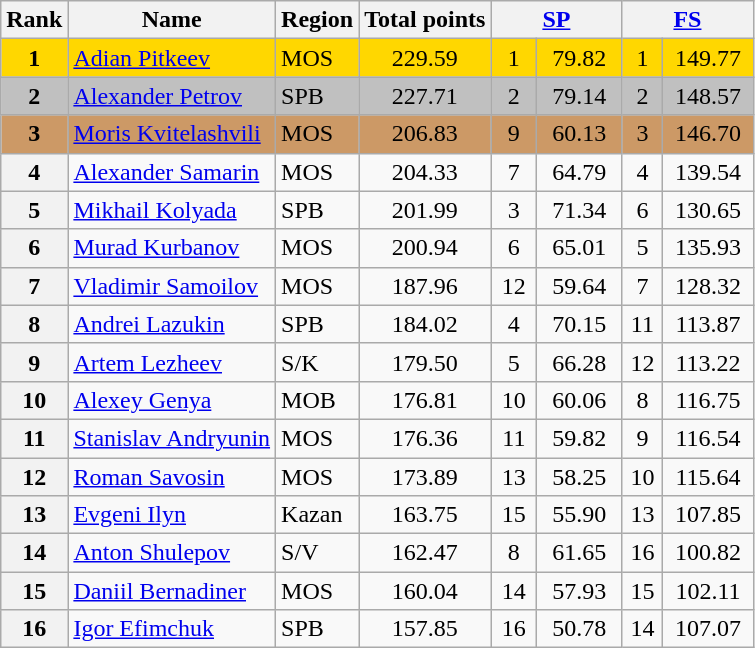<table class="wikitable sortable">
<tr>
<th>Rank</th>
<th>Name</th>
<th>Region</th>
<th>Total points</th>
<th colspan=2 width=80px><a href='#'>SP</a></th>
<th colspan=2 width=80px><a href='#'>FS</a></th>
</tr>
<tr bgcolor=gold>
<td align=center><strong>1</strong></td>
<td><a href='#'>Adian Pitkeev</a></td>
<td>MOS</td>
<td align=center>229.59</td>
<td align=center>1</td>
<td align=center>79.82</td>
<td align=center>1</td>
<td align=center>149.77</td>
</tr>
<tr bgcolor=silver>
<td align=center><strong>2</strong></td>
<td><a href='#'>Alexander Petrov</a></td>
<td>SPB</td>
<td align=center>227.71</td>
<td align=center>2</td>
<td align=center>79.14</td>
<td align=center>2</td>
<td align=center>148.57</td>
</tr>
<tr bgcolor=cc9966>
<td align=center><strong>3</strong></td>
<td><a href='#'>Moris Kvitelashvili</a></td>
<td>MOS</td>
<td align=center>206.83</td>
<td align=center>9</td>
<td align=center>60.13</td>
<td align=center>3</td>
<td align=center>146.70</td>
</tr>
<tr>
<th>4</th>
<td><a href='#'>Alexander Samarin</a></td>
<td>MOS</td>
<td align=center>204.33</td>
<td align=center>7</td>
<td align=center>64.79</td>
<td align=center>4</td>
<td align=center>139.54</td>
</tr>
<tr>
<th>5</th>
<td><a href='#'>Mikhail Kolyada</a></td>
<td>SPB</td>
<td align=center>201.99</td>
<td align=center>3</td>
<td align=center>71.34</td>
<td align=center>6</td>
<td align=center>130.65</td>
</tr>
<tr>
<th>6</th>
<td><a href='#'>Murad Kurbanov</a></td>
<td>MOS</td>
<td align=center>200.94</td>
<td align=center>6</td>
<td align=center>65.01</td>
<td align=center>5</td>
<td align=center>135.93</td>
</tr>
<tr>
<th>7</th>
<td><a href='#'>Vladimir Samoilov</a></td>
<td>MOS</td>
<td align=center>187.96</td>
<td align=center>12</td>
<td align=center>59.64</td>
<td align=center>7</td>
<td align=center>128.32</td>
</tr>
<tr>
<th>8</th>
<td><a href='#'>Andrei Lazukin</a></td>
<td>SPB</td>
<td align=center>184.02</td>
<td align=center>4</td>
<td align=center>70.15</td>
<td align=center>11</td>
<td align=center>113.87</td>
</tr>
<tr>
<th>9</th>
<td><a href='#'>Artem Lezheev</a></td>
<td>S/K</td>
<td align=center>179.50</td>
<td align=center>5</td>
<td align=center>66.28</td>
<td align=center>12</td>
<td align=center>113.22</td>
</tr>
<tr>
<th>10</th>
<td><a href='#'>Alexey Genya</a></td>
<td>MOB</td>
<td align=center>176.81</td>
<td align=center>10</td>
<td align=center>60.06</td>
<td align=center>8</td>
<td align=center>116.75</td>
</tr>
<tr>
<th>11</th>
<td><a href='#'>Stanislav Andryunin</a></td>
<td>MOS</td>
<td align=center>176.36</td>
<td align=center>11</td>
<td align=center>59.82</td>
<td align=center>9</td>
<td align=center>116.54</td>
</tr>
<tr>
<th>12</th>
<td><a href='#'>Roman Savosin</a></td>
<td>MOS</td>
<td align=center>173.89</td>
<td align=center>13</td>
<td align=center>58.25</td>
<td align=center>10</td>
<td align=center>115.64</td>
</tr>
<tr>
<th>13</th>
<td><a href='#'>Evgeni Ilyn</a></td>
<td>Kazan</td>
<td align=center>163.75</td>
<td align=center>15</td>
<td align=center>55.90</td>
<td align=center>13</td>
<td align=center>107.85</td>
</tr>
<tr>
<th>14</th>
<td><a href='#'>Anton Shulepov</a></td>
<td>S/V</td>
<td align=center>162.47</td>
<td align=center>8</td>
<td align=center>61.65</td>
<td align=center>16</td>
<td align=center>100.82</td>
</tr>
<tr>
<th>15</th>
<td><a href='#'>Daniil Bernadiner</a></td>
<td>MOS</td>
<td align=center>160.04</td>
<td align=center>14</td>
<td align=center>57.93</td>
<td align=center>15</td>
<td align=center>102.11</td>
</tr>
<tr>
<th>16</th>
<td><a href='#'>Igor Efimchuk</a></td>
<td>SPB</td>
<td align=center>157.85</td>
<td align=center>16</td>
<td align=center>50.78</td>
<td align=center>14</td>
<td align=center>107.07</td>
</tr>
</table>
